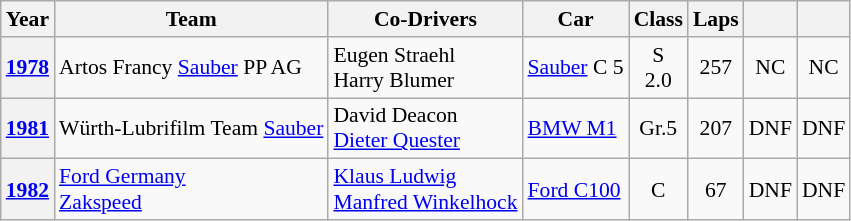<table class="wikitable" style="text-align:center; font-size:90%">
<tr>
<th>Year</th>
<th>Team</th>
<th>Co-Drivers</th>
<th>Car</th>
<th>Class</th>
<th>Laps</th>
<th></th>
<th></th>
</tr>
<tr>
<th><a href='#'>1978</a></th>
<td align="left" nowrap> Artos Francy <a href='#'>Sauber</a> PP AG</td>
<td align="left" nowrap> Eugen Straehl<br> Harry Blumer</td>
<td align="left" nowrap><a href='#'>Sauber</a> C 5</td>
<td>S<br>2.0</td>
<td>257</td>
<td>NC</td>
<td>NC</td>
</tr>
<tr>
<th><a href='#'>1981</a></th>
<td align="left" nowrap> Würth-Lubrifilm Team <a href='#'>Sauber</a></td>
<td align="left" nowrap> David Deacon<br> <a href='#'>Dieter Quester</a></td>
<td align="left" nowrap><a href='#'>BMW M1</a></td>
<td>Gr.5<br></td>
<td>207</td>
<td>DNF</td>
<td>DNF</td>
</tr>
<tr>
<th><a href='#'>1982</a></th>
<td align="left" nowrap> <a href='#'>Ford Germany</a><br> <a href='#'>Zakspeed</a></td>
<td align="left" nowrap> <a href='#'>Klaus Ludwig</a><br> <a href='#'>Manfred Winkelhock</a></td>
<td align="left" nowrap><a href='#'>Ford C100</a></td>
<td>C</td>
<td>67</td>
<td>DNF</td>
<td>DNF</td>
</tr>
</table>
